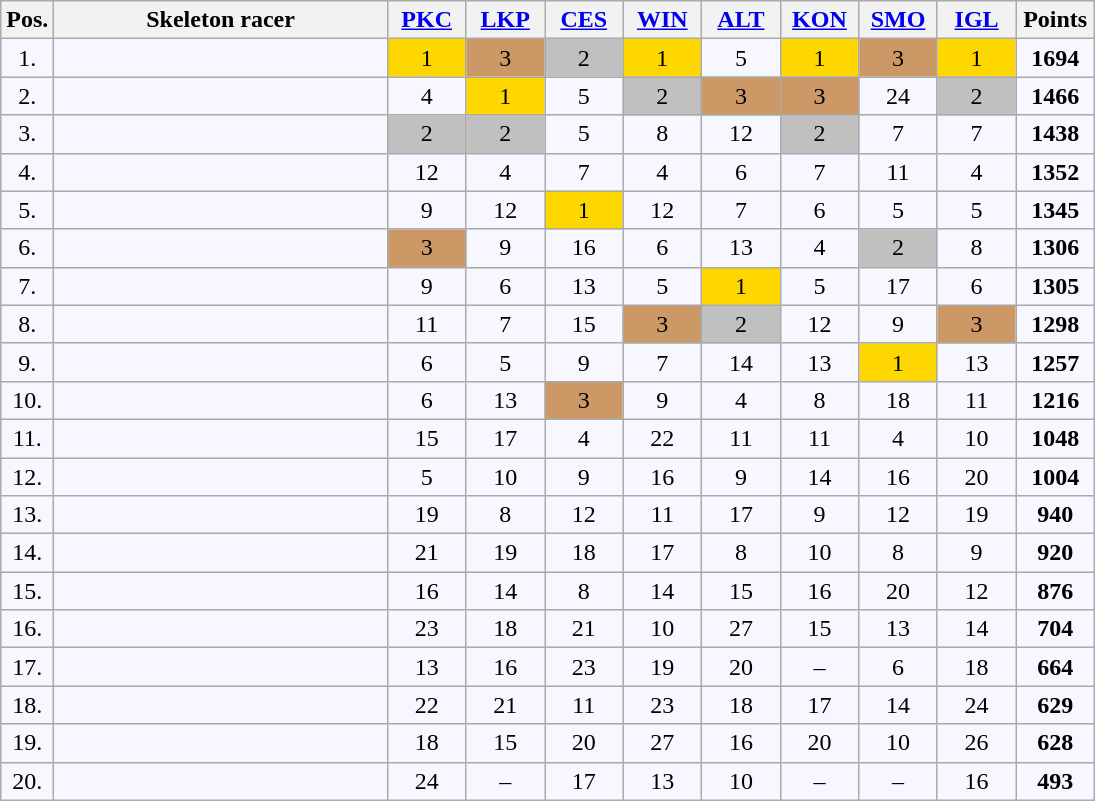<table class="wikitable"  style="background:#f7f8ff; text-align:center; border:gray solid 1px;">
<tr>
<th style="width:10px;">Pos.</th>
<th style="width:215px;">Skeleton racer</th>
<th style="width:45px;"><a href='#'>PKC</a></th>
<th style="width:45px;"><a href='#'>LKP</a></th>
<th style="width:45px;"><a href='#'>CES</a></th>
<th style="width:45px;"><a href='#'>WIN</a></th>
<th style="width:45px;"><a href='#'>ALT</a></th>
<th style="width:45px;"><a href='#'>KON</a></th>
<th style="width:45px;"><a href='#'>SMO</a></th>
<th style="width:45px;"><a href='#'>IGL</a></th>
<th style="width:45px;">Points</th>
</tr>
<tr>
<td>1.</td>
<td align="left"><strong></strong></td>
<td style="background:gold;">1</td>
<td style="background:#c96;">3</td>
<td style="background:silver;">2</td>
<td style="background:gold;">1</td>
<td>5</td>
<td style="background:gold;">1</td>
<td style="background:#c96;">3</td>
<td style="background:gold;">1</td>
<td><strong>1694</strong></td>
</tr>
<tr>
<td>2.</td>
<td align="left"></td>
<td>4</td>
<td style="background:gold;">1</td>
<td>5</td>
<td style="background:silver;">2</td>
<td style="background:#c96;">3</td>
<td style="background:#c96;">3</td>
<td>24</td>
<td style="background:silver;">2</td>
<td><strong>1466</strong></td>
</tr>
<tr>
<td>3.</td>
<td align="left"></td>
<td style="background:silver;">2</td>
<td style="background:silver;">2</td>
<td>5</td>
<td>8</td>
<td>12</td>
<td style="background:silver;">2</td>
<td>7</td>
<td>7</td>
<td><strong>1438</strong></td>
</tr>
<tr>
<td>4.</td>
<td align="left"></td>
<td>12</td>
<td>4</td>
<td>7</td>
<td>4</td>
<td>6</td>
<td>7</td>
<td>11</td>
<td>4</td>
<td><strong>1352</strong></td>
</tr>
<tr>
<td>5.</td>
<td align="left"></td>
<td>9</td>
<td>12</td>
<td style="background:gold;">1</td>
<td>12</td>
<td>7</td>
<td>6</td>
<td>5</td>
<td>5</td>
<td><strong>1345</strong></td>
</tr>
<tr>
<td>6.</td>
<td align="left"></td>
<td style="background:#c96;">3</td>
<td>9</td>
<td>16</td>
<td>6</td>
<td>13</td>
<td>4</td>
<td style="background:silver;">2</td>
<td>8</td>
<td><strong>1306</strong></td>
</tr>
<tr>
<td>7.</td>
<td align="left"></td>
<td>9</td>
<td>6</td>
<td>13</td>
<td>5</td>
<td style="background:gold;">1</td>
<td>5</td>
<td>17</td>
<td>6</td>
<td><strong>1305</strong></td>
</tr>
<tr>
<td>8.</td>
<td align="left"></td>
<td>11</td>
<td>7</td>
<td>15</td>
<td style="background:#c96;">3</td>
<td style="background:silver;">2</td>
<td>12</td>
<td>9</td>
<td style="background:#c96;">3</td>
<td><strong>1298</strong></td>
</tr>
<tr>
<td>9.</td>
<td align="left"></td>
<td>6</td>
<td>5</td>
<td>9</td>
<td>7</td>
<td>14</td>
<td>13</td>
<td style="background:gold;">1</td>
<td>13</td>
<td><strong>1257</strong></td>
</tr>
<tr>
<td>10.</td>
<td align="left"></td>
<td>6</td>
<td>13</td>
<td style="background:#c96;">3</td>
<td>9</td>
<td>4</td>
<td>8</td>
<td>18</td>
<td>11</td>
<td><strong>1216</strong></td>
</tr>
<tr>
<td>11.</td>
<td align="left"></td>
<td>15</td>
<td>17</td>
<td>4</td>
<td>22</td>
<td>11</td>
<td>11</td>
<td>4</td>
<td>10</td>
<td><strong>1048</strong></td>
</tr>
<tr>
<td>12.</td>
<td align="left"></td>
<td>5</td>
<td>10</td>
<td>9</td>
<td>16</td>
<td>9</td>
<td>14</td>
<td>16</td>
<td>20</td>
<td><strong>1004</strong></td>
</tr>
<tr>
<td>13.</td>
<td align="left"></td>
<td>19</td>
<td>8</td>
<td>12</td>
<td>11</td>
<td>17</td>
<td>9</td>
<td>12</td>
<td>19</td>
<td><strong>940</strong></td>
</tr>
<tr>
<td>14.</td>
<td align="left"></td>
<td>21</td>
<td>19</td>
<td>18</td>
<td>17</td>
<td>8</td>
<td>10</td>
<td>8</td>
<td>9</td>
<td><strong>920</strong></td>
</tr>
<tr>
<td>15.</td>
<td align="left"></td>
<td>16</td>
<td>14</td>
<td>8</td>
<td>14</td>
<td>15</td>
<td>16</td>
<td>20</td>
<td>12</td>
<td><strong>876</strong></td>
</tr>
<tr>
<td>16.</td>
<td align="left"></td>
<td>23</td>
<td>18</td>
<td>21</td>
<td>10</td>
<td>27</td>
<td>15</td>
<td>13</td>
<td>14</td>
<td><strong>704</strong></td>
</tr>
<tr>
<td>17.</td>
<td align="left"></td>
<td>13</td>
<td>16</td>
<td>23</td>
<td>19</td>
<td>20</td>
<td>–</td>
<td>6</td>
<td>18</td>
<td><strong>664</strong></td>
</tr>
<tr>
<td>18.</td>
<td align="left"></td>
<td>22</td>
<td>21</td>
<td>11</td>
<td>23</td>
<td>18</td>
<td>17</td>
<td>14</td>
<td>24</td>
<td><strong>629</strong></td>
</tr>
<tr>
<td>19.</td>
<td align="left"></td>
<td>18</td>
<td>15</td>
<td>20</td>
<td>27</td>
<td>16</td>
<td>20</td>
<td>10</td>
<td>26</td>
<td><strong>628</strong></td>
</tr>
<tr>
<td>20.</td>
<td align="left"></td>
<td>24</td>
<td>–</td>
<td>17</td>
<td>13</td>
<td>10</td>
<td>–</td>
<td>–</td>
<td>16</td>
<td><strong>493</strong></td>
</tr>
</table>
